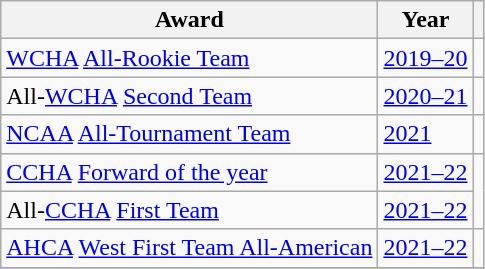<table class="wikitable">
<tr>
<th>Award</th>
<th>Year</th>
<th></th>
</tr>
<tr>
<td><a href='#'>WCHA</a> <a href='#'>All-Rookie Team</a></td>
<td><a href='#'>2019–20</a></td>
<td></td>
</tr>
<tr>
<td>All-<a href='#'>WCHA</a> <a href='#'>Second Team</a></td>
<td><a href='#'>2020–21</a></td>
<td></td>
</tr>
<tr>
<td><a href='#'>NCAA</a> <a href='#'>All-Tournament Team</a></td>
<td><a href='#'>2021</a></td>
<td></td>
</tr>
<tr>
<td><a href='#'>CCHA</a> <a href='#'>Forward of the year</a></td>
<td><a href='#'>2021–22</a></td>
<td rowspan="2"></td>
</tr>
<tr>
<td>All-<a href='#'>CCHA</a> <a href='#'>First Team</a></td>
<td><a href='#'>2021–22</a></td>
</tr>
<tr>
<td><a href='#'>AHCA</a> <a href='#'>West First Team All-American</a></td>
<td><a href='#'>2021–22</a></td>
<td></td>
</tr>
<tr>
</tr>
</table>
